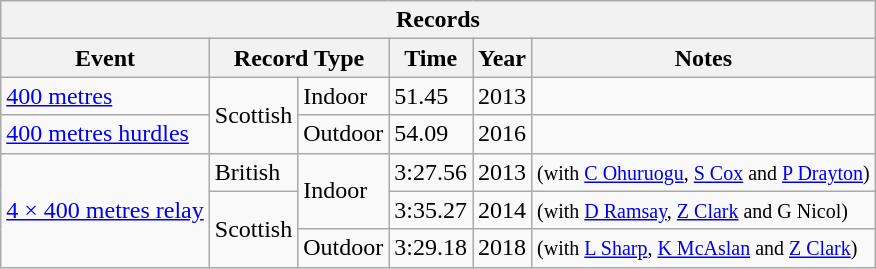<table class="wikitable sortable collapsible collapsed">
<tr>
<th colspan="6">Records</th>
</tr>
<tr>
<th>Event</th>
<th colspan="2">Record Type</th>
<th>Time</th>
<th>Year</th>
<th>Notes</th>
</tr>
<tr>
<td><a href='#'>400 metres</a></td>
<td rowspan = "2">Scottish</td>
<td>Indoor</td>
<td>51.45</td>
<td>2013</td>
<td></td>
</tr>
<tr>
<td><a href='#'>400 metres hurdles</a></td>
<td>Outdoor</td>
<td>54.09</td>
<td>2016</td>
<td></td>
</tr>
<tr>
<td rowspan = "3"><a href='#'>4 × 400 metres relay</a></td>
<td>British</td>
<td rowspan = "2">Indoor</td>
<td>3:27.56</td>
<td>2013</td>
<td><small>(with <a href='#'>C Ohuruogu</a>, <a href='#'>S Cox</a> and <a href='#'>P Drayton</a>)</small></td>
</tr>
<tr>
<td rowspan = "2">Scottish</td>
<td>3:35.27</td>
<td>2014</td>
<td><small>(with <a href='#'>D Ramsay</a>, <a href='#'>Z Clark</a> and G Nicol)</small></td>
</tr>
<tr>
<td>Outdoor</td>
<td>3:29.18</td>
<td>2018</td>
<td><small>(with <a href='#'>L Sharp</a>, <a href='#'>K McAslan</a> and <a href='#'>Z Clark</a>)</small></td>
</tr>
</table>
